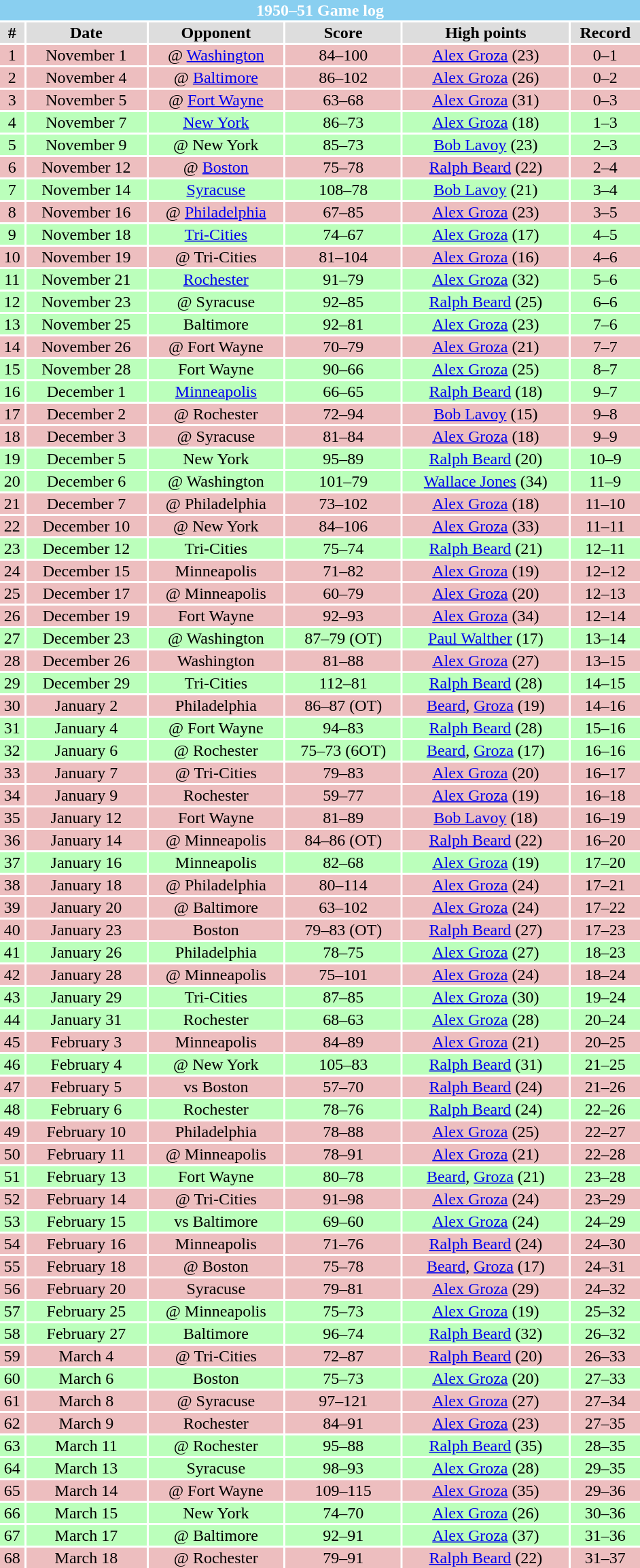<table class="toccolours collapsible" width=50% style="clear:both; margin:1.5em auto; text-align:center">
<tr>
<th colspan=11 style="background:#89CFF0; color:#FFFFFF;">1950–51 Game log</th>
</tr>
<tr align="center" bgcolor="#dddddd">
<td><strong>#</strong></td>
<td><strong>Date</strong></td>
<td><strong>Opponent</strong></td>
<td><strong>Score</strong></td>
<td><strong>High points</strong></td>
<td><strong>Record</strong></td>
</tr>
<tr align="center" bgcolor="edbebf">
<td>1</td>
<td>November 1</td>
<td>@ <a href='#'>Washington</a></td>
<td>84–100</td>
<td><a href='#'>Alex Groza</a> (23)</td>
<td>0–1</td>
</tr>
<tr align="center" bgcolor="edbebf">
<td>2</td>
<td>November 4</td>
<td>@ <a href='#'>Baltimore</a></td>
<td>86–102</td>
<td><a href='#'>Alex Groza</a> (26)</td>
<td>0–2</td>
</tr>
<tr align="center" bgcolor="edbebf">
<td>3</td>
<td>November 5</td>
<td>@ <a href='#'>Fort Wayne</a></td>
<td>63–68</td>
<td><a href='#'>Alex Groza</a> (31)</td>
<td>0–3</td>
</tr>
<tr align="center" bgcolor="bbffbb">
<td>4</td>
<td>November 7</td>
<td><a href='#'>New York</a></td>
<td>86–73</td>
<td><a href='#'>Alex Groza</a> (18)</td>
<td>1–3</td>
</tr>
<tr align="center" bgcolor="bbffbb">
<td>5</td>
<td>November 9</td>
<td>@ New York</td>
<td>85–73</td>
<td><a href='#'>Bob Lavoy</a> (23)</td>
<td>2–3</td>
</tr>
<tr align="center" bgcolor="edbebf">
<td>6</td>
<td>November 12</td>
<td>@ <a href='#'>Boston</a></td>
<td>75–78</td>
<td><a href='#'>Ralph Beard</a> (22)</td>
<td>2–4</td>
</tr>
<tr align="center" bgcolor="bbffbb">
<td>7</td>
<td>November 14</td>
<td><a href='#'>Syracuse</a></td>
<td>108–78</td>
<td><a href='#'>Bob Lavoy</a> (21)</td>
<td>3–4</td>
</tr>
<tr align="center" bgcolor="edbebf">
<td>8</td>
<td>November 16</td>
<td>@ <a href='#'>Philadelphia</a></td>
<td>67–85</td>
<td><a href='#'>Alex Groza</a> (23)</td>
<td>3–5</td>
</tr>
<tr align="center" bgcolor="bbffbb">
<td>9</td>
<td>November 18</td>
<td><a href='#'>Tri-Cities</a></td>
<td>74–67</td>
<td><a href='#'>Alex Groza</a> (17)</td>
<td>4–5</td>
</tr>
<tr align="center" bgcolor="edbebf">
<td>10</td>
<td>November 19</td>
<td>@ Tri-Cities</td>
<td>81–104</td>
<td><a href='#'>Alex Groza</a> (16)</td>
<td>4–6</td>
</tr>
<tr align="center" bgcolor="bbffbb">
<td>11</td>
<td>November 21</td>
<td><a href='#'>Rochester</a></td>
<td>91–79</td>
<td><a href='#'>Alex Groza</a> (32)</td>
<td>5–6</td>
</tr>
<tr align="center" bgcolor="bbffbb">
<td>12</td>
<td>November 23</td>
<td>@ Syracuse</td>
<td>92–85</td>
<td><a href='#'>Ralph Beard</a> (25)</td>
<td>6–6</td>
</tr>
<tr align="center" bgcolor="bbffbb">
<td>13</td>
<td>November 25</td>
<td>Baltimore</td>
<td>92–81</td>
<td><a href='#'>Alex Groza</a> (23)</td>
<td>7–6</td>
</tr>
<tr align="center" bgcolor="edbebf">
<td>14</td>
<td>November 26</td>
<td>@ Fort Wayne</td>
<td>70–79</td>
<td><a href='#'>Alex Groza</a> (21)</td>
<td>7–7</td>
</tr>
<tr align="center" bgcolor="bbffbb">
<td>15</td>
<td>November 28</td>
<td>Fort Wayne</td>
<td>90–66</td>
<td><a href='#'>Alex Groza</a> (25)</td>
<td>8–7</td>
</tr>
<tr align="center" bgcolor="bbffbb">
<td>16</td>
<td>December 1</td>
<td><a href='#'>Minneapolis</a></td>
<td>66–65</td>
<td><a href='#'>Ralph Beard</a> (18)</td>
<td>9–7</td>
</tr>
<tr align="center" bgcolor="edbebf">
<td>17</td>
<td>December 2</td>
<td>@ Rochester</td>
<td>72–94</td>
<td><a href='#'>Bob Lavoy</a> (15)</td>
<td>9–8</td>
</tr>
<tr align="center" bgcolor="edbebf">
<td>18</td>
<td>December 3</td>
<td>@ Syracuse</td>
<td>81–84</td>
<td><a href='#'>Alex Groza</a> (18)</td>
<td>9–9</td>
</tr>
<tr align="center" bgcolor="bbffbb">
<td>19</td>
<td>December 5</td>
<td>New York</td>
<td>95–89</td>
<td><a href='#'>Ralph Beard</a> (20)</td>
<td>10–9</td>
</tr>
<tr align="center" bgcolor="bbffbb">
<td>20</td>
<td>December 6</td>
<td>@ Washington</td>
<td>101–79</td>
<td><a href='#'>Wallace Jones</a> (34)</td>
<td>11–9</td>
</tr>
<tr align="center" bgcolor="edbebf">
<td>21</td>
<td>December 7</td>
<td>@ Philadelphia</td>
<td>73–102</td>
<td><a href='#'>Alex Groza</a> (18)</td>
<td>11–10</td>
</tr>
<tr align="center" bgcolor="edbebf">
<td>22</td>
<td>December 10</td>
<td>@ New York</td>
<td>84–106</td>
<td><a href='#'>Alex Groza</a> (33)</td>
<td>11–11</td>
</tr>
<tr align="center" bgcolor="bbffbb">
<td>23</td>
<td>December 12</td>
<td>Tri-Cities</td>
<td>75–74</td>
<td><a href='#'>Ralph Beard</a> (21)</td>
<td>12–11</td>
</tr>
<tr align="center" bgcolor="edbebf">
<td>24</td>
<td>December 15</td>
<td>Minneapolis</td>
<td>71–82</td>
<td><a href='#'>Alex Groza</a> (19)</td>
<td>12–12</td>
</tr>
<tr align="center" bgcolor="edbebf">
<td>25</td>
<td>December 17</td>
<td>@ Minneapolis</td>
<td>60–79</td>
<td><a href='#'>Alex Groza</a> (20)</td>
<td>12–13</td>
</tr>
<tr align="center" bgcolor="edbebf">
<td>26</td>
<td>December 19</td>
<td>Fort Wayne</td>
<td>92–93</td>
<td><a href='#'>Alex Groza</a> (34)</td>
<td>12–14</td>
</tr>
<tr align="center" bgcolor="bbffbb">
<td>27</td>
<td>December 23</td>
<td>@ Washington</td>
<td>87–79 (OT)</td>
<td><a href='#'>Paul Walther</a> (17)</td>
<td>13–14</td>
</tr>
<tr align="center" bgcolor="edbebf">
<td>28</td>
<td>December 26</td>
<td>Washington</td>
<td>81–88</td>
<td><a href='#'>Alex Groza</a> (27)</td>
<td>13–15</td>
</tr>
<tr align="center" bgcolor="bbffbb">
<td>29</td>
<td>December 29</td>
<td>Tri-Cities</td>
<td>112–81</td>
<td><a href='#'>Ralph Beard</a> (28)</td>
<td>14–15</td>
</tr>
<tr align="center" bgcolor="edbebf">
<td>30</td>
<td>January 2</td>
<td>Philadelphia</td>
<td>86–87 (OT)</td>
<td><a href='#'>Beard</a>, <a href='#'>Groza</a> (19)</td>
<td>14–16</td>
</tr>
<tr align="center" bgcolor="bbffbb">
<td>31</td>
<td>January 4</td>
<td>@ Fort Wayne</td>
<td>94–83</td>
<td><a href='#'>Ralph Beard</a> (28)</td>
<td>15–16</td>
</tr>
<tr align="center" bgcolor="bbffbb">
<td>32</td>
<td>January 6</td>
<td>@ Rochester</td>
<td>75–73 (6OT)</td>
<td><a href='#'>Beard</a>, <a href='#'>Groza</a> (17)</td>
<td>16–16</td>
</tr>
<tr align="center" bgcolor="edbebf">
<td>33</td>
<td>January 7</td>
<td>@ Tri-Cities</td>
<td>79–83</td>
<td><a href='#'>Alex Groza</a> (20)</td>
<td>16–17</td>
</tr>
<tr align="center" bgcolor="edbebf">
<td>34</td>
<td>January 9</td>
<td>Rochester</td>
<td>59–77</td>
<td><a href='#'>Alex Groza</a> (19)</td>
<td>16–18</td>
</tr>
<tr align="center" bgcolor="edbebf">
<td>35</td>
<td>January 12</td>
<td>Fort Wayne</td>
<td>81–89</td>
<td><a href='#'>Bob Lavoy</a> (18)</td>
<td>16–19</td>
</tr>
<tr align="center" bgcolor="edbebf">
<td>36</td>
<td>January 14</td>
<td>@ Minneapolis</td>
<td>84–86 (OT)</td>
<td><a href='#'>Ralph Beard</a> (22)</td>
<td>16–20</td>
</tr>
<tr align="center" bgcolor="bbffbb">
<td>37</td>
<td>January 16</td>
<td>Minneapolis</td>
<td>82–68</td>
<td><a href='#'>Alex Groza</a> (19)</td>
<td>17–20</td>
</tr>
<tr align="center" bgcolor="edbebf">
<td>38</td>
<td>January 18</td>
<td>@ Philadelphia</td>
<td>80–114</td>
<td><a href='#'>Alex Groza</a> (24)</td>
<td>17–21</td>
</tr>
<tr align="center" bgcolor="edbebf">
<td>39</td>
<td>January 20</td>
<td>@ Baltimore</td>
<td>63–102</td>
<td><a href='#'>Alex Groza</a> (24)</td>
<td>17–22</td>
</tr>
<tr align="center" bgcolor="edbebf">
<td>40</td>
<td>January 23</td>
<td>Boston</td>
<td>79–83 (OT)</td>
<td><a href='#'>Ralph Beard</a> (27)</td>
<td>17–23</td>
</tr>
<tr align="center" bgcolor="bbffbb">
<td>41</td>
<td>January 26</td>
<td>Philadelphia</td>
<td>78–75</td>
<td><a href='#'>Alex Groza</a> (27)</td>
<td>18–23</td>
</tr>
<tr align="center" bgcolor="edbebf">
<td>42</td>
<td>January 28</td>
<td>@ Minneapolis</td>
<td>75–101</td>
<td><a href='#'>Alex Groza</a> (24)</td>
<td>18–24</td>
</tr>
<tr align="center" bgcolor="bbffbb">
<td>43</td>
<td>January 29</td>
<td>Tri-Cities</td>
<td>87–85</td>
<td><a href='#'>Alex Groza</a> (30)</td>
<td>19–24</td>
</tr>
<tr align="center" bgcolor="bbffbb">
<td>44</td>
<td>January 31</td>
<td>Rochester</td>
<td>68–63</td>
<td><a href='#'>Alex Groza</a> (28)</td>
<td>20–24</td>
</tr>
<tr align="center" bgcolor="edbebf">
<td>45</td>
<td>February 3</td>
<td>Minneapolis</td>
<td>84–89</td>
<td><a href='#'>Alex Groza</a> (21)</td>
<td>20–25</td>
</tr>
<tr align="center" bgcolor="bbffbb">
<td>46</td>
<td>February 4</td>
<td>@ New York</td>
<td>105–83</td>
<td><a href='#'>Ralph Beard</a> (31)</td>
<td>21–25</td>
</tr>
<tr align="center" bgcolor="edbebf">
<td>47</td>
<td>February 5</td>
<td>vs Boston</td>
<td>57–70</td>
<td><a href='#'>Ralph Beard</a> (24)</td>
<td>21–26</td>
</tr>
<tr align="center" bgcolor="bbffbb">
<td>48</td>
<td>February 6</td>
<td>Rochester</td>
<td>78–76</td>
<td><a href='#'>Ralph Beard</a> (24)</td>
<td>22–26</td>
</tr>
<tr align="center" bgcolor="edbebf">
<td>49</td>
<td>February 10</td>
<td>Philadelphia</td>
<td>78–88</td>
<td><a href='#'>Alex Groza</a> (25)</td>
<td>22–27</td>
</tr>
<tr align="center" bgcolor="edbebf">
<td>50</td>
<td>February 11</td>
<td>@ Minneapolis</td>
<td>78–91</td>
<td><a href='#'>Alex Groza</a> (21)</td>
<td>22–28</td>
</tr>
<tr align="center" bgcolor="bbffbb">
<td>51</td>
<td>February 13</td>
<td>Fort Wayne</td>
<td>80–78</td>
<td><a href='#'>Beard</a>, <a href='#'>Groza</a> (21)</td>
<td>23–28</td>
</tr>
<tr align="center" bgcolor="edbebf">
<td>52</td>
<td>February 14</td>
<td>@ Tri-Cities</td>
<td>91–98</td>
<td><a href='#'>Alex Groza</a> (24)</td>
<td>23–29</td>
</tr>
<tr align="center" bgcolor="bbffbb">
<td>53</td>
<td>February 15</td>
<td>vs Baltimore</td>
<td>69–60</td>
<td><a href='#'>Alex Groza</a> (24)</td>
<td>24–29</td>
</tr>
<tr align="center" bgcolor="edbebf">
<td>54</td>
<td>February 16</td>
<td>Minneapolis</td>
<td>71–76</td>
<td><a href='#'>Ralph Beard</a> (24)</td>
<td>24–30</td>
</tr>
<tr align="center" bgcolor="edbebf">
<td>55</td>
<td>February 18</td>
<td>@ Boston</td>
<td>75–78</td>
<td><a href='#'>Beard</a>, <a href='#'>Groza</a> (17)</td>
<td>24–31</td>
</tr>
<tr align="center" bgcolor="edbebf">
<td>56</td>
<td>February 20</td>
<td>Syracuse</td>
<td>79–81</td>
<td><a href='#'>Alex Groza</a> (29)</td>
<td>24–32</td>
</tr>
<tr align="center" bgcolor="bbffbb">
<td>57</td>
<td>February 25</td>
<td>@ Minneapolis</td>
<td>75–73</td>
<td><a href='#'>Alex Groza</a> (19)</td>
<td>25–32</td>
</tr>
<tr align="center" bgcolor="bbffbb">
<td>58</td>
<td>February 27</td>
<td>Baltimore</td>
<td>96–74</td>
<td><a href='#'>Ralph Beard</a> (32)</td>
<td>26–32</td>
</tr>
<tr align="center" bgcolor="edbebf">
<td>59</td>
<td>March 4</td>
<td>@ Tri-Cities</td>
<td>72–87</td>
<td><a href='#'>Ralph Beard</a> (20)</td>
<td>26–33</td>
</tr>
<tr align="center" bgcolor="bbffbb">
<td>60</td>
<td>March 6</td>
<td>Boston</td>
<td>75–73</td>
<td><a href='#'>Alex Groza</a> (20)</td>
<td>27–33</td>
</tr>
<tr align="center" bgcolor="edbebf">
<td>61</td>
<td>March 8</td>
<td>@ Syracuse</td>
<td>97–121</td>
<td><a href='#'>Alex Groza</a> (27)</td>
<td>27–34</td>
</tr>
<tr align="center" bgcolor="edbebf">
<td>62</td>
<td>March 9</td>
<td>Rochester</td>
<td>84–91</td>
<td><a href='#'>Alex Groza</a> (23)</td>
<td>27–35</td>
</tr>
<tr align="center" bgcolor="bbffbb">
<td>63</td>
<td>March 11</td>
<td>@ Rochester</td>
<td>95–88</td>
<td><a href='#'>Ralph Beard</a> (35)</td>
<td>28–35</td>
</tr>
<tr align="center" bgcolor="bbffbb">
<td>64</td>
<td>March 13</td>
<td>Syracuse</td>
<td>98–93</td>
<td><a href='#'>Alex Groza</a> (28)</td>
<td>29–35</td>
</tr>
<tr align="center" bgcolor="edbebf">
<td>65</td>
<td>March 14</td>
<td>@ Fort Wayne</td>
<td>109–115</td>
<td><a href='#'>Alex Groza</a> (35)</td>
<td>29–36</td>
</tr>
<tr align="center" bgcolor="bbffbb">
<td>66</td>
<td>March 15</td>
<td>New York</td>
<td>74–70</td>
<td><a href='#'>Alex Groza</a> (26)</td>
<td>30–36</td>
</tr>
<tr align="center" bgcolor="bbffbb">
<td>67</td>
<td>March 17</td>
<td>@ Baltimore</td>
<td>92–91</td>
<td><a href='#'>Alex Groza</a> (37)</td>
<td>31–36</td>
</tr>
<tr align="center" bgcolor="edbebf">
<td>68</td>
<td>March 18</td>
<td>@ Rochester</td>
<td>79–91</td>
<td><a href='#'>Ralph Beard</a> (22)</td>
<td>31–37</td>
</tr>
</table>
